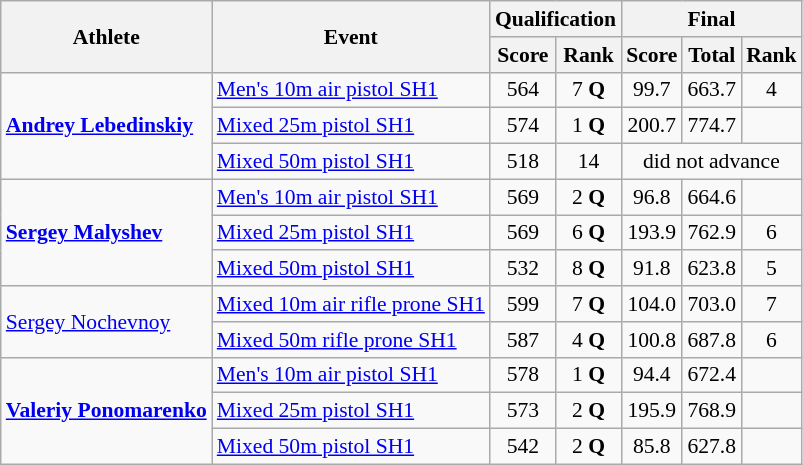<table class=wikitable style="font-size:90%">
<tr>
<th rowspan="2">Athlete</th>
<th rowspan="2">Event</th>
<th colspan="2">Qualification</th>
<th colspan="3">Final</th>
</tr>
<tr>
<th>Score</th>
<th>Rank</th>
<th>Score</th>
<th>Total</th>
<th>Rank</th>
</tr>
<tr>
<td rowspan=3><strong><a href='#'>Andrey Lebedinskiy</a></strong></td>
<td><a href='#'>Men's 10m air pistol SH1</a></td>
<td align=center>564</td>
<td align=center>7 <strong>Q</strong></td>
<td align=center>99.7</td>
<td align=center>663.7</td>
<td align=center>4</td>
</tr>
<tr>
<td><a href='#'>Mixed 25m pistol SH1</a></td>
<td align=center>574</td>
<td align=center>1 <strong>Q</strong></td>
<td align=center>200.7</td>
<td align=center>774.7</td>
<td align=center></td>
</tr>
<tr>
<td><a href='#'>Mixed 50m pistol SH1</a></td>
<td align=center>518</td>
<td align=center>14</td>
<td align=center colspan=3>did not advance</td>
</tr>
<tr>
<td rowspan=3><strong><a href='#'>Sergey Malyshev</a></strong></td>
<td><a href='#'>Men's 10m air pistol SH1</a></td>
<td align=center>569</td>
<td align=center>2 <strong>Q</strong></td>
<td align=center>96.8</td>
<td align=center>664.6</td>
<td align=center></td>
</tr>
<tr>
<td><a href='#'>Mixed 25m pistol SH1</a></td>
<td align=center>569</td>
<td align=center>6 <strong>Q</strong></td>
<td align=center>193.9</td>
<td align=center>762.9</td>
<td align=center>6</td>
</tr>
<tr>
<td><a href='#'>Mixed 50m pistol SH1</a></td>
<td align=center>532</td>
<td align=center>8 <strong>Q</strong></td>
<td align=center>91.8</td>
<td align=center>623.8</td>
<td align=center>5</td>
</tr>
<tr>
<td rowspan=2><a href='#'>Sergey Nochevnoy</a></td>
<td><a href='#'>Mixed 10m air rifle prone SH1</a></td>
<td align=center>599</td>
<td align=center>7 <strong>Q</strong></td>
<td align=center>104.0</td>
<td align=center>703.0</td>
<td align=center>7</td>
</tr>
<tr>
<td><a href='#'>Mixed 50m rifle prone SH1</a></td>
<td align=center>587</td>
<td align=center>4 <strong>Q</strong></td>
<td align=center>100.8</td>
<td align=center>687.8</td>
<td align=center>6</td>
</tr>
<tr>
<td rowspan=3><strong><a href='#'>Valeriy Ponomarenko</a></strong></td>
<td><a href='#'>Men's 10m air pistol SH1</a></td>
<td align=center>578</td>
<td align=center>1 <strong>Q</strong></td>
<td align=center>94.4</td>
<td align=center>672.4</td>
<td align=center></td>
</tr>
<tr>
<td><a href='#'>Mixed 25m pistol SH1</a></td>
<td align=center>573</td>
<td align=center>2 <strong>Q</strong></td>
<td align=center>195.9</td>
<td align=center>768.9</td>
<td align=center></td>
</tr>
<tr>
<td><a href='#'>Mixed 50m pistol SH1</a></td>
<td align=center>542</td>
<td align=center>2 <strong>Q</strong></td>
<td align=center>85.8</td>
<td align=center>627.8</td>
<td align=center></td>
</tr>
</table>
